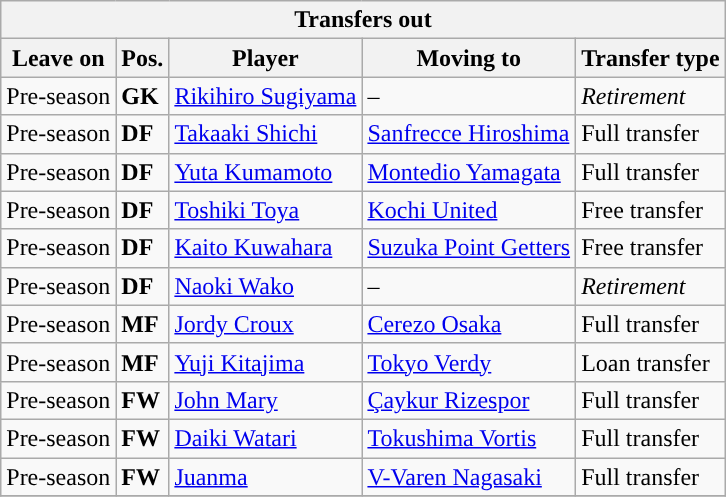<table class="wikitable sortable" style="text-align:left;">
<tr>
<th colspan="5">Transfers out</th>
</tr>
<tr>
<th>Leave on</th>
<th>Pos.</th>
<th>Player</th>
<th>Moving to</th>
<th>Transfer type</th>
</tr>
<tr>
<td>Pre-season</td>
<td><strong>GK</strong></td>
<td> <a href='#'>Rikihiro Sugiyama</a></td>
<td>–</td>
<td><em>Retirement</em></td>
</tr>
<tr>
<td>Pre-season</td>
<td><strong>DF</strong></td>
<td> <a href='#'>Takaaki Shichi</a></td>
<td> <a href='#'>Sanfrecce Hiroshima</a></td>
<td>Full transfer</td>
</tr>
<tr>
<td>Pre-season</td>
<td><strong>DF</strong></td>
<td> <a href='#'>Yuta Kumamoto</a></td>
<td> <a href='#'>Montedio Yamagata</a></td>
<td>Full transfer</td>
</tr>
<tr>
<td>Pre-season</td>
<td><strong>DF</strong></td>
<td> <a href='#'>Toshiki Toya</a></td>
<td> <a href='#'>Kochi United</a></td>
<td>Free transfer</td>
</tr>
<tr>
<td>Pre-season</td>
<td><strong>DF</strong></td>
<td> <a href='#'>Kaito Kuwahara</a></td>
<td> <a href='#'>Suzuka Point Getters</a></td>
<td>Free transfer</td>
</tr>
<tr>
<td>Pre-season</td>
<td><strong>DF</strong></td>
<td> <a href='#'>Naoki Wako</a></td>
<td>–</td>
<td><em>Retirement</em></td>
</tr>
<tr>
<td>Pre-season</td>
<td><strong>MF</strong></td>
<td> <a href='#'>Jordy Croux</a></td>
<td> <a href='#'>Cerezo Osaka</a></td>
<td>Full transfer</td>
</tr>
<tr>
<td>Pre-season</td>
<td><strong>MF</strong></td>
<td> <a href='#'>Yuji Kitajima</a></td>
<td> <a href='#'>Tokyo Verdy</a></td>
<td>Loan transfer</td>
</tr>
<tr>
<td>Pre-season</td>
<td><strong>FW</strong></td>
<td> <a href='#'>John Mary</a></td>
<td> <a href='#'>Çaykur Rizespor</a></td>
<td>Full transfer</td>
</tr>
<tr>
<td>Pre-season</td>
<td><strong>FW</strong></td>
<td> <a href='#'>Daiki Watari</a></td>
<td> <a href='#'>Tokushima Vortis</a></td>
<td>Full transfer</td>
</tr>
<tr>
<td>Pre-season</td>
<td><strong>FW</strong></td>
<td> <a href='#'>Juanma</a></td>
<td> <a href='#'>V-Varen Nagasaki</a></td>
<td>Full transfer</td>
</tr>
<tr>
</tr>
</table>
